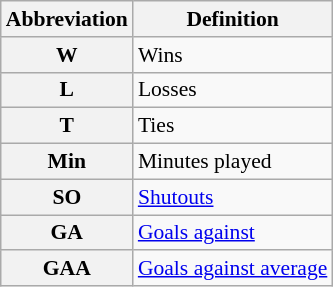<table class="wikitable" style="font-size:90%;">
<tr>
<th scope="col">Abbreviation</th>
<th scope="col">Definition</th>
</tr>
<tr>
<th scope="row">W</th>
<td>Wins</td>
</tr>
<tr>
<th scope="row">L</th>
<td>Losses</td>
</tr>
<tr>
<th scope="row">T</th>
<td>Ties</td>
</tr>
<tr>
<th scope="row">Min</th>
<td>Minutes played</td>
</tr>
<tr>
<th scope="row">SO</th>
<td><a href='#'>Shutouts</a></td>
</tr>
<tr>
<th scope="row">GA</th>
<td><a href='#'>Goals against</a></td>
</tr>
<tr>
<th scope="row">GAA</th>
<td><a href='#'>Goals against average</a></td>
</tr>
</table>
